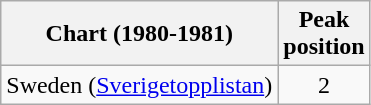<table class="wikitable">
<tr>
<th>Chart (1980-1981)</th>
<th>Peak<br>position</th>
</tr>
<tr>
<td>Sweden (<a href='#'>Sverigetopplistan</a>)</td>
<td align="center">2</td>
</tr>
</table>
